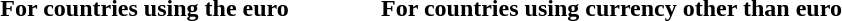<table style="margin: 1em auto 1em auto">
<tr align=center>
<th style="width:50%;"><strong>For countries using the euro</strong></th>
<th style="width:50%;"><strong>For countries using currency other than euro</strong></th>
</tr>
<tr align=center>
<td></td>
<td></td>
</tr>
</table>
